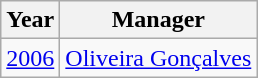<table class="wikitable">
<tr>
<th>Year</th>
<th>Manager</th>
</tr>
<tr>
<td align=center><a href='#'>2006</a></td>
<td> <a href='#'>Oliveira Gonçalves</a></td>
</tr>
</table>
